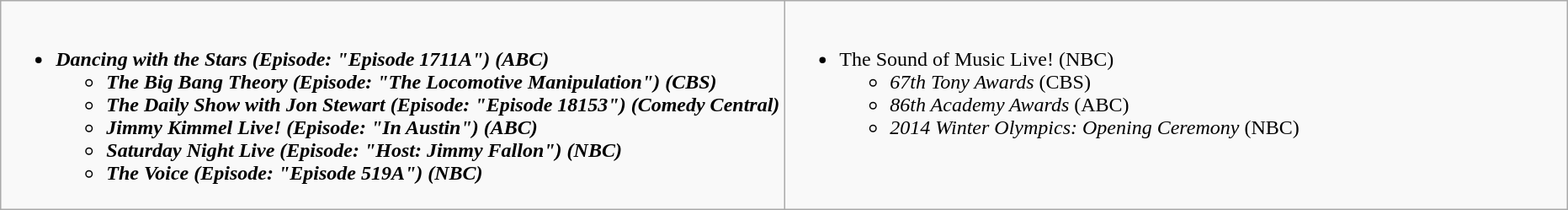<table class="wikitable">
<tr>
<td style="vertical-align:top;" width="50%"><br><ul><li><strong><em>Dancing with the Stars<em> (Episode: "Episode 1711A") (ABC)<strong><ul><li></em>The Big Bang Theory<em> (Episode: "The Locomotive Manipulation") (CBS)</li><li></em>The Daily Show with Jon Stewart<em> (Episode: "Episode 18153") (Comedy Central)</li><li></em>Jimmy Kimmel Live!<em> (Episode: "In Austin") (ABC)</li><li></em>Saturday Night Live<em> (Episode: "Host: Jimmy Fallon") (NBC)</li><li></em>The Voice<em> (Episode: "Episode 519A") (NBC)</li></ul></li></ul></td>
<td style="vertical-align:top;" width="50%"><br><ul><li></em></strong>The Sound of Music Live!</em> (NBC)</strong><ul><li><em>67th Tony Awards</em> (CBS)</li><li><em>86th Academy Awards</em> (ABC)</li><li><em>2014 Winter Olympics: Opening Ceremony</em> (NBC)</li></ul></li></ul></td>
</tr>
</table>
